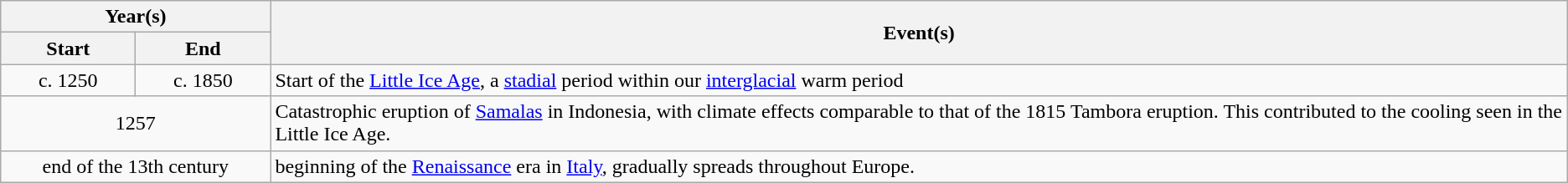<table class="wikitable">
<tr>
<th colspan="2">Year(s)</th>
<th rowspan="2">Event(s)</th>
</tr>
<tr>
<th style="width:100px;">Start</th>
<th style="width:100px;">End</th>
</tr>
<tr>
<td style="text-align:center;">c. 1250</td>
<td style="text-align:center;">c. 1850</td>
<td>Start of the <a href='#'>Little Ice Age</a>, a <a href='#'>stadial</a> period within our <a href='#'>interglacial</a> warm period</td>
</tr>
<tr>
<td colspan="2" style="text-align:center;">1257</td>
<td>Catastrophic eruption of <a href='#'>Samalas</a> in Indonesia, with climate effects comparable to that of the 1815 Tambora eruption. This contributed to the cooling seen in the Little Ice Age.</td>
</tr>
<tr>
<td colspan="2" style="text-align:center;">end of the 13th century</td>
<td>beginning of the <a href='#'>Renaissance</a> era in <a href='#'>Italy</a>, gradually spreads throughout Europe.</td>
</tr>
</table>
